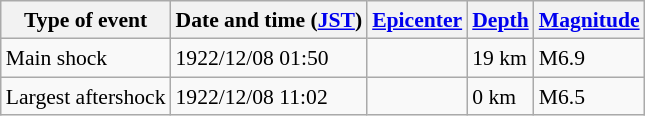<table class="wikitable" style="font-size:90%; line-height:1.3em">
<tr>
<th>Type of event</th>
<th>Date and time (<a href='#'>JST</a>)</th>
<th><a href='#'>Epicenter</a></th>
<th><a href='#'>Depth</a></th>
<th><a href='#'>Magnitude</a></th>
</tr>
<tr>
<td>Main shock</td>
<td>1922/12/08 01:50</td>
<td></td>
<td>19 km</td>
<td>M6.9</td>
</tr>
<tr>
<td>Largest aftershock</td>
<td>1922/12/08 11:02</td>
<td></td>
<td>0 km</td>
<td>M6.5</td>
</tr>
</table>
